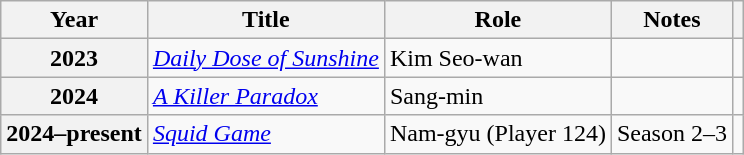<table class="wikitable plainrowheaders">
<tr>
<th scope="col">Year</th>
<th scope="col">Title</th>
<th scope="col">Role</th>
<th scope="col" class="unsortable">Notes</th>
<th scope="col" class="unsortable"></th>
</tr>
<tr>
<th scope="row">2023</th>
<td><em><a href='#'>Daily Dose of Sunshine</a></em></td>
<td>Kim Seo-wan</td>
<td></td>
<td></td>
</tr>
<tr>
<th scope="row">2024</th>
<td><em><a href='#'>A Killer Paradox</a></em></td>
<td>Sang-min</td>
<td></td>
<td></td>
</tr>
<tr>
<th scope="row">2024–present</th>
<td><em><a href='#'>Squid Game</a></em></td>
<td>Nam-gyu (Player 124)</td>
<td>Season 2–3</td>
<td></td>
</tr>
</table>
